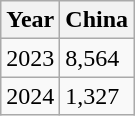<table class="wikitable">
<tr>
<th>Year</th>
<th>China</th>
</tr>
<tr>
<td>2023</td>
<td>8,564</td>
</tr>
<tr>
<td>2024</td>
<td>1,327</td>
</tr>
</table>
